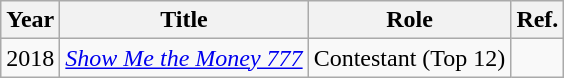<table class="wikitable">
<tr>
<th>Year</th>
<th>Title</th>
<th>Role</th>
<th>Ref.</th>
</tr>
<tr>
<td>2018</td>
<td><em><a href='#'>Show Me the Money 777</a></em></td>
<td>Contestant (Top 12)</td>
<td></td>
</tr>
</table>
